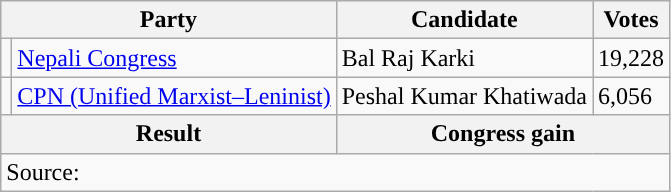<table class="wikitable">
<tr>
<th colspan="2">Party</th>
<th>Candidate</th>
<th>Votes</th>
</tr>
<tr>
<td style="background-color:"></td>
<td><a href='#'>Nepali Congress</a></td>
<td>Bal Raj Karki</td>
<td>19,228</td>
</tr>
<tr>
<td style="background-color:"></td>
<td><a href='#'>CPN (Unified Marxist–Leninist)</a></td>
<td>Peshal Kumar Khatiwada</td>
<td>6,056</td>
</tr>
<tr>
<th colspan="2">Result</th>
<th colspan="2">Congress gain</th>
</tr>
<tr>
<td colspan="4">Source: </td>
</tr>
</table>
